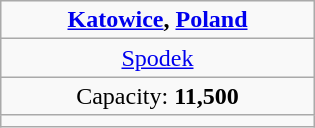<table class=wikitable style=text-align:center width=210>
<tr>
<td><strong> <a href='#'>Katowice</a>, <a href='#'>Poland</a></strong></td>
</tr>
<tr>
<td><a href='#'>Spodek</a></td>
</tr>
<tr>
<td>Capacity: <strong>11,500</strong></td>
</tr>
<tr>
<td></td>
</tr>
</table>
